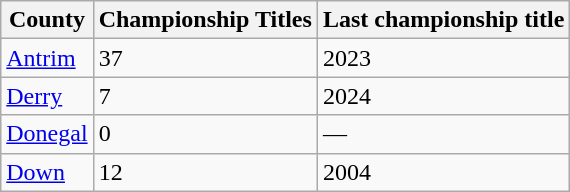<table class="wikitable">
<tr>
<th>County</th>
<th>Championship Titles</th>
<th>Last championship title</th>
</tr>
<tr>
<td><a href='#'>Antrim</a></td>
<td>37</td>
<td>2023</td>
</tr>
<tr>
<td><a href='#'>Derry</a></td>
<td>7</td>
<td>2024</td>
</tr>
<tr>
<td><a href='#'>Donegal</a></td>
<td>0</td>
<td>—</td>
</tr>
<tr>
<td><a href='#'>Down</a></td>
<td>12</td>
<td>2004</td>
</tr>
</table>
